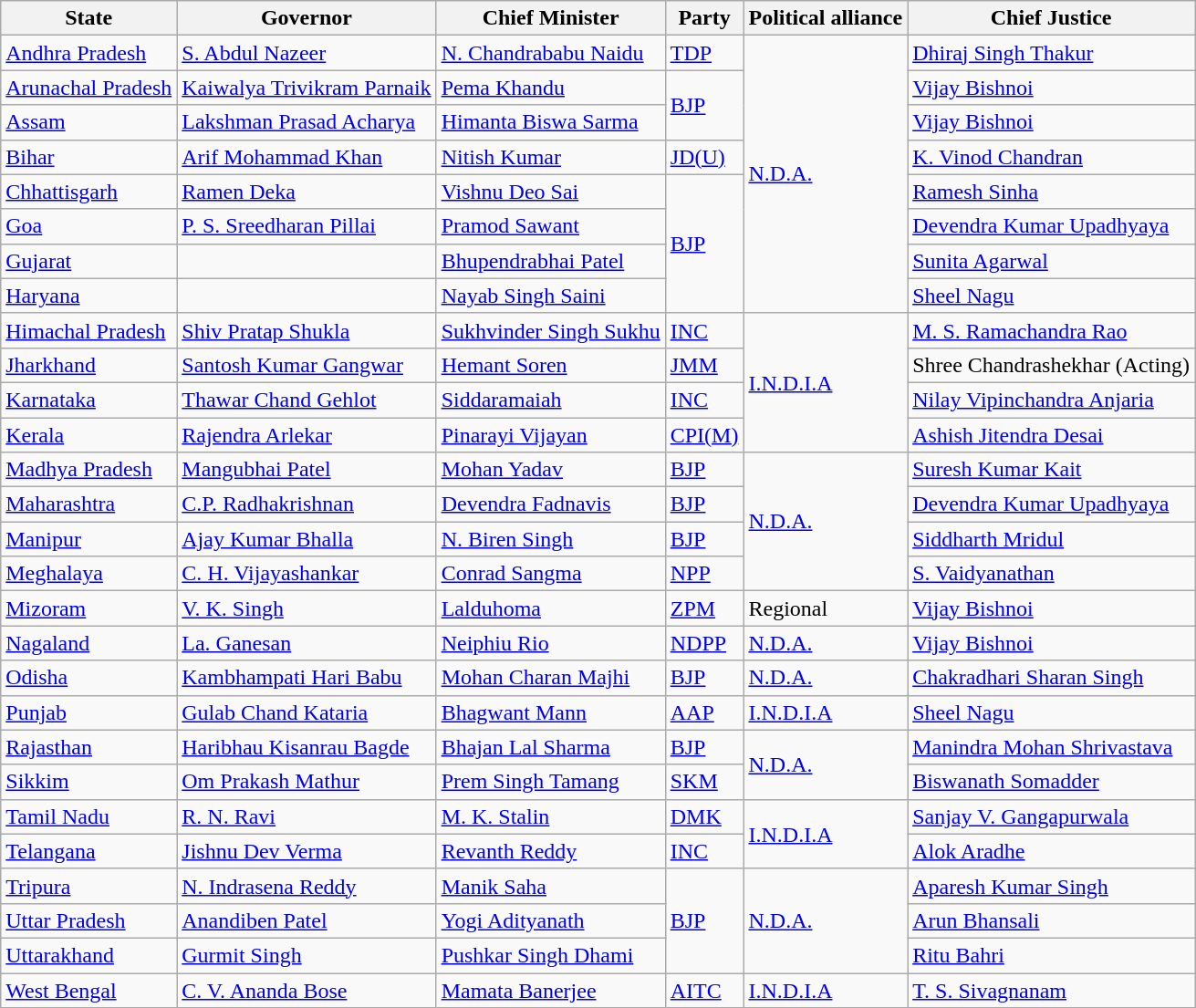<table class="wikitable sortable">
<tr>
<th>State</th>
<th>Governor</th>
<th>Chief Minister</th>
<th>Party</th>
<th>Political alliance</th>
<th>Chief Justice</th>
</tr>
<tr>
<td><a href='#'>Andhra Pradesh</a></td>
<td><a href='#'>S. Abdul Nazeer</a></td>
<td><a href='#'>N. Chandrababu Naidu</a></td>
<td><a href='#'>TDP</a></td>
<td rowspan="8"><a href='#'>N.D.A.</a></td>
<td><a href='#'>Dhiraj Singh Thakur</a></td>
</tr>
<tr>
<td><a href='#'>Arunachal Pradesh</a></td>
<td><a href='#'>Kaiwalya Trivikram Parnaik</a></td>
<td><a href='#'>Pema Khandu</a></td>
<td rowspan="2"><a href='#'>BJP</a></td>
<td><a href='#'>Vijay Bishnoi</a></td>
</tr>
<tr>
<td><a href='#'>Assam</a></td>
<td><a href='#'>Lakshman Prasad Acharya</a></td>
<td><a href='#'>Himanta Biswa Sarma</a></td>
<td><a href='#'>Vijay Bishnoi</a></td>
</tr>
<tr>
<td><a href='#'>Bihar</a></td>
<td><a href='#'>Arif Mohammad Khan</a></td>
<td><a href='#'>Nitish Kumar</a></td>
<td><a href='#'>JD(U)</a></td>
<td><a href='#'>K. Vinod Chandran</a></td>
</tr>
<tr>
<td><a href='#'>Chhattisgarh</a></td>
<td><a href='#'>Ramen Deka</a></td>
<td><a href='#'>Vishnu Deo Sai</a></td>
<td rowspan="4"><a href='#'>BJP</a></td>
<td><a href='#'>Ramesh Sinha</a></td>
</tr>
<tr>
<td><a href='#'>Goa</a></td>
<td><a href='#'>P. S. Sreedharan Pillai</a></td>
<td><a href='#'>Pramod Sawant</a></td>
<td><a href='#'>Devendra Kumar Upadhyaya</a></td>
</tr>
<tr>
<td><a href='#'>Gujarat</a></td>
<td></td>
<td><a href='#'>Bhupendrabhai Patel</a></td>
<td><a href='#'>Sunita Agarwal</a></td>
</tr>
<tr>
<td><a href='#'>Haryana</a></td>
<td></td>
<td><a href='#'>Nayab Singh Saini</a></td>
<td><a href='#'>Sheel Nagu</a></td>
</tr>
<tr>
<td><a href='#'>Himachal Pradesh</a></td>
<td><a href='#'>Shiv Pratap Shukla</a></td>
<td><a href='#'>Sukhvinder Singh Sukhu</a></td>
<td><a href='#'>INC</a></td>
<td rowspan="4"><a href='#'>I.N.D.I.A</a></td>
<td><a href='#'>M. S. Ramachandra Rao</a></td>
</tr>
<tr>
<td><a href='#'>Jharkhand</a></td>
<td><a href='#'>Santosh Kumar Gangwar</a></td>
<td><a href='#'>Hemant Soren</a></td>
<td><a href='#'>JMM</a></td>
<td>Shree Chandrashekhar (Acting)</td>
</tr>
<tr>
<td><a href='#'>Karnataka</a></td>
<td><a href='#'>Thawar Chand Gehlot</a></td>
<td><a href='#'>Siddaramaiah</a></td>
<td><a href='#'>INC</a></td>
<td><a href='#'>Nilay Vipinchandra Anjaria</a></td>
</tr>
<tr>
<td><a href='#'>Kerala</a></td>
<td><a href='#'>Rajendra Arlekar</a></td>
<td><a href='#'>Pinarayi Vijayan</a></td>
<td><a href='#'>CPI(M)</a></td>
<td><a href='#'>Ashish Jitendra Desai</a></td>
</tr>
<tr>
<td><a href='#'>Madhya Pradesh</a></td>
<td><a href='#'>Mangubhai Patel</a></td>
<td><a href='#'>Mohan Yadav</a></td>
<td><a href='#'>BJP</a></td>
<td rowspan="4"><a href='#'>N.D.A.</a></td>
<td><a href='#'>Suresh Kumar Kait</a></td>
</tr>
<tr>
<td><a href='#'>Maharashtra</a></td>
<td><a href='#'>C.P. Radhakrishnan</a></td>
<td><a href='#'>Devendra Fadnavis</a></td>
<td><a href='#'>BJP</a></td>
<td><a href='#'>Devendra Kumar Upadhyaya</a></td>
</tr>
<tr>
<td><a href='#'>Manipur</a></td>
<td><a href='#'>Ajay Kumar Bhalla</a></td>
<td><a href='#'>N. Biren Singh</a></td>
<td><a href='#'>BJP</a></td>
<td><a href='#'>Siddharth Mridul</a></td>
</tr>
<tr>
<td><a href='#'>Meghalaya</a></td>
<td><a href='#'>C. H. Vijayashankar</a></td>
<td><a href='#'>Conrad Sangma</a></td>
<td><a href='#'>NPP</a></td>
<td><a href='#'>S. Vaidyanathan</a></td>
</tr>
<tr>
<td><a href='#'>Mizoram</a></td>
<td><a href='#'>V. K. Singh</a></td>
<td><a href='#'>Lalduhoma</a></td>
<td><a href='#'>ZPM</a></td>
<td>Regional</td>
<td><a href='#'>Vijay Bishnoi</a></td>
</tr>
<tr>
<td><a href='#'>Nagaland</a></td>
<td><a href='#'>La. Ganesan</a></td>
<td><a href='#'>Neiphiu Rio</a></td>
<td><a href='#'>NDPP</a></td>
<td><a href='#'>N.D.A.</a></td>
<td><a href='#'>Vijay Bishnoi</a></td>
</tr>
<tr>
<td><a href='#'>Odisha</a></td>
<td><a href='#'>Kambhampati Hari Babu</a></td>
<td><a href='#'>Mohan Charan Majhi</a></td>
<td><a href='#'>BJP</a></td>
<td><a href='#'>N.D.A.</a></td>
<td><a href='#'>Chakradhari Sharan Singh</a></td>
</tr>
<tr>
<td><a href='#'>Punjab</a></td>
<td><a href='#'>Gulab Chand Kataria</a></td>
<td><a href='#'>Bhagwant Mann</a></td>
<td><a href='#'>AAP</a></td>
<td><a href='#'>I.N.D.I.A</a></td>
<td><a href='#'>Sheel Nagu</a></td>
</tr>
<tr>
<td><a href='#'>Rajasthan</a></td>
<td><a href='#'>Haribhau Kisanrau Bagde</a></td>
<td><a href='#'>Bhajan Lal Sharma</a></td>
<td><a href='#'>BJP</a></td>
<td rowspan="2"><a href='#'>N.D.A.</a></td>
<td><a href='#'>Manindra Mohan Shrivastava</a></td>
</tr>
<tr>
<td><a href='#'>Sikkim</a></td>
<td><a href='#'>Om Prakash Mathur</a></td>
<td><a href='#'>Prem Singh Tamang</a></td>
<td><a href='#'>SKM</a></td>
<td><a href='#'>Biswanath Somadder</a></td>
</tr>
<tr>
<td><a href='#'>Tamil Nadu</a></td>
<td><a href='#'>R. N. Ravi</a></td>
<td><a href='#'>M. K. Stalin</a></td>
<td><a href='#'>DMK</a></td>
<td rowspan="2"><a href='#'>I.N.D.I.A</a></td>
<td><a href='#'>Sanjay V. Gangapurwala</a></td>
</tr>
<tr>
<td><a href='#'>Telangana</a></td>
<td><a href='#'>Jishnu Dev Verma</a></td>
<td><a href='#'>Revanth Reddy</a></td>
<td><a href='#'>INC</a></td>
<td><a href='#'>Alok Aradhe</a></td>
</tr>
<tr>
<td><a href='#'>Tripura</a></td>
<td><a href='#'>N. Indrasena Reddy</a></td>
<td><a href='#'>Manik Saha</a></td>
<td rowspan="3"><a href='#'>BJP</a></td>
<td rowspan="3"><a href='#'>N.D.A.</a></td>
<td><a href='#'>Aparesh Kumar Singh</a></td>
</tr>
<tr>
<td><a href='#'>Uttar Pradesh</a></td>
<td><a href='#'>Anandiben Patel</a></td>
<td><a href='#'>Yogi Adityanath</a></td>
<td><a href='#'>Arun Bhansali</a></td>
</tr>
<tr>
<td><a href='#'>Uttarakhand</a></td>
<td><a href='#'>Gurmit Singh</a></td>
<td><a href='#'>Pushkar Singh Dhami</a></td>
<td><a href='#'>Ritu Bahri</a></td>
</tr>
<tr>
<td><a href='#'>West Bengal</a></td>
<td><a href='#'>C. V. Ananda Bose</a></td>
<td><a href='#'>Mamata Banerjee</a></td>
<td><a href='#'>AITC</a></td>
<td><a href='#'>I.N.D.I.A</a></td>
<td><a href='#'>T. S. Sivagnanam</a></td>
</tr>
</table>
